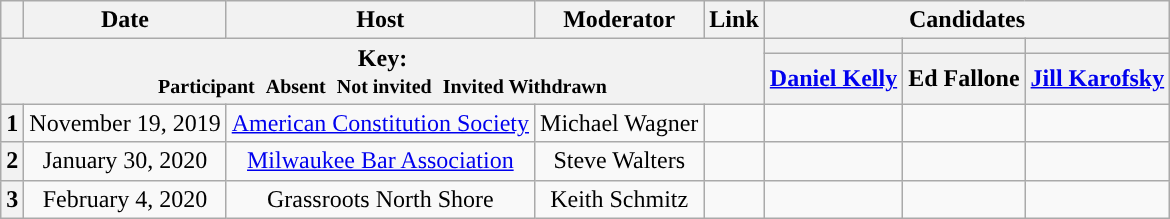<table class="wikitable" style="text-align:center;">
<tr>
<th scope="col"></th>
<th scope="col">Date</th>
<th scope="col">Host</th>
<th scope="col">Moderator</th>
<th scope="col">Link</th>
<th scope="col" colspan="3">Candidates</th>
</tr>
<tr>
<th colspan="5" rowspan="2">Key:<br> <small>Participant </small>  <small>Absent </small>  <small>Not invited </small>  <small>Invited  Withdrawn</small></th>
<th scope="col" style="background:"></th>
<th scope="col" style="background:"></th>
<th scope="col" style="background:"></th>
</tr>
<tr>
<th scope="col"><a href='#'>Daniel Kelly</a></th>
<th scope="col">Ed Fallone</th>
<th scope="col"><a href='#'>Jill Karofsky</a></th>
</tr>
<tr>
<th>1</th>
<td style="white-space:nowrap;">November 19, 2019</td>
<td style="white-space:nowrap;"><a href='#'>American Constitution Society</a></td>
<td style="white-space:nowrap;">Michael Wagner</td>
<td style="white-space:nowrap;"></td>
<td></td>
<td></td>
<td></td>
</tr>
<tr>
<th>2</th>
<td style="white-space:nowrap;">January 30, 2020</td>
<td style="white-space:nowrap;"><a href='#'>Milwaukee Bar Association</a></td>
<td style="white-space:nowrap;">Steve Walters</td>
<td style="white-space:nowrap;"></td>
<td></td>
<td></td>
<td></td>
</tr>
<tr>
<th>3</th>
<td style="white-space:nowrap;">February 4, 2020</td>
<td style="white-space:nowrap;">Grassroots North Shore</td>
<td style="white-space:nowrap;">Keith Schmitz</td>
<td style="white-space:nowrap;"></td>
<td></td>
<td></td>
<td></td>
</tr>
</table>
